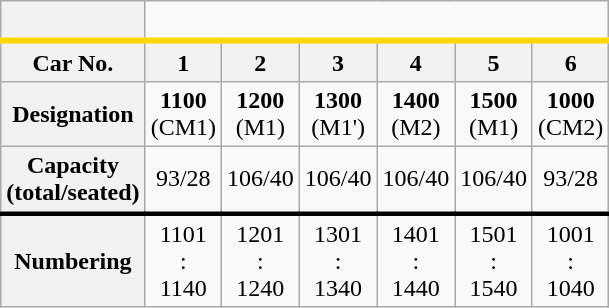<table class="wikitable" style="text-align:center">
<tr style="border-bottom:4px solid gold">
<th> </th>
<td colspan="6"></td>
</tr>
<tr>
<th>Car No.</th>
<th>1</th>
<th>2</th>
<th>3</th>
<th>4</th>
<th>5</th>
<th>6</th>
</tr>
<tr>
<th>Designation</th>
<td><strong>1100</strong><br>(CM1)</td>
<td><strong>1200</strong><br>(M1)</td>
<td><strong>1300</strong><br>(M1')</td>
<td><strong>1400</strong><br>(M2)</td>
<td><strong>1500</strong><br>(M1)</td>
<td><strong>1000</strong><br>(CM2)</td>
</tr>
<tr>
<th>Capacity<br>(total/seated)</th>
<td>93/28</td>
<td>106/40</td>
<td>106/40</td>
<td>106/40</td>
<td>106/40</td>
<td>93/28</td>
</tr>
<tr style="border-top:3px solid">
<th>Numbering</th>
<td>1101<br>:<br>1140</td>
<td>1201<br>:<br>1240</td>
<td>1301<br>:<br>1340</td>
<td>1401<br>:<br>1440</td>
<td>1501<br>:<br>1540</td>
<td>1001<br>:<br>1040</td>
</tr>
</table>
